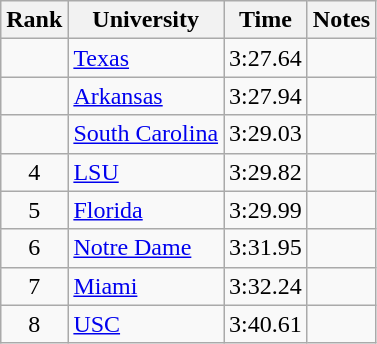<table class="wikitable sortable" style="text-align:center">
<tr>
<th>Rank</th>
<th>University</th>
<th>Time</th>
<th>Notes</th>
</tr>
<tr>
<td></td>
<td align=left><a href='#'>Texas</a></td>
<td>3:27.64</td>
<td></td>
</tr>
<tr>
<td></td>
<td align=left><a href='#'>Arkansas</a></td>
<td>3:27.94</td>
<td></td>
</tr>
<tr>
<td></td>
<td align=left><a href='#'>South Carolina</a></td>
<td>3:29.03</td>
<td></td>
</tr>
<tr>
<td>4</td>
<td align=left><a href='#'>LSU</a></td>
<td>3:29.82</td>
<td></td>
</tr>
<tr>
<td>5</td>
<td align=left><a href='#'>Florida</a></td>
<td>3:29.99</td>
<td></td>
</tr>
<tr>
<td>6</td>
<td align=left><a href='#'>Notre Dame</a></td>
<td>3:31.95</td>
<td></td>
</tr>
<tr>
<td>7</td>
<td align=left><a href='#'>Miami</a></td>
<td>3:32.24</td>
<td></td>
</tr>
<tr>
<td>8</td>
<td align=left><a href='#'>USC</a></td>
<td>3:40.61</td>
<td></td>
</tr>
</table>
